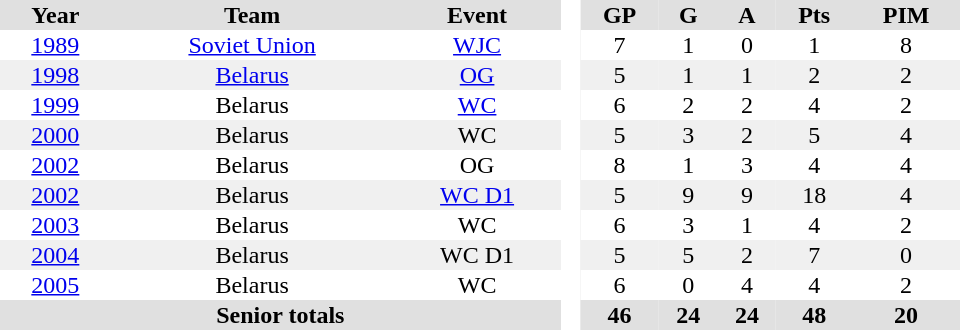<table border="0" cellpadding="1" cellspacing="0" style="text-align:center; width:40em">
<tr ALIGN="center" bgcolor="#e0e0e0">
<th>Year</th>
<th>Team</th>
<th>Event</th>
<th ALIGN="center" rowspan="99" bgcolor="#ffffff"> </th>
<th>GP</th>
<th>G</th>
<th>A</th>
<th>Pts</th>
<th>PIM</th>
</tr>
<tr>
<td><a href='#'>1989</a></td>
<td><a href='#'>Soviet Union</a></td>
<td><a href='#'>WJC</a></td>
<td>7</td>
<td>1</td>
<td>0</td>
<td>1</td>
<td>8</td>
</tr>
<tr bgcolor="#f0f0f0">
<td><a href='#'>1998</a></td>
<td><a href='#'>Belarus</a></td>
<td><a href='#'>OG</a></td>
<td>5</td>
<td>1</td>
<td>1</td>
<td>2</td>
<td>2</td>
</tr>
<tr>
<td><a href='#'>1999</a></td>
<td>Belarus</td>
<td><a href='#'>WC</a></td>
<td>6</td>
<td>2</td>
<td>2</td>
<td>4</td>
<td>2</td>
</tr>
<tr bgcolor="#f0f0f0">
<td><a href='#'>2000</a></td>
<td>Belarus</td>
<td>WC</td>
<td>5</td>
<td>3</td>
<td>2</td>
<td>5</td>
<td>4</td>
</tr>
<tr>
<td><a href='#'>2002</a></td>
<td>Belarus</td>
<td>OG</td>
<td>8</td>
<td>1</td>
<td>3</td>
<td>4</td>
<td>4</td>
</tr>
<tr bgcolor="#f0f0f0">
<td><a href='#'>2002</a></td>
<td>Belarus</td>
<td><a href='#'>WC D1</a></td>
<td>5</td>
<td>9</td>
<td>9</td>
<td>18</td>
<td>4</td>
</tr>
<tr>
<td><a href='#'>2003</a></td>
<td>Belarus</td>
<td>WC</td>
<td>6</td>
<td>3</td>
<td>1</td>
<td>4</td>
<td>2</td>
</tr>
<tr bgcolor="#f0f0f0">
<td><a href='#'>2004</a></td>
<td>Belarus</td>
<td>WC D1</td>
<td>5</td>
<td>5</td>
<td>2</td>
<td>7</td>
<td>0</td>
</tr>
<tr>
<td><a href='#'>2005</a></td>
<td>Belarus</td>
<td>WC</td>
<td>6</td>
<td>0</td>
<td>4</td>
<td>4</td>
<td>2</td>
</tr>
<tr bgcolor="#e0e0e0">
<th colspan=3>Senior totals</th>
<th>46</th>
<th>24</th>
<th>24</th>
<th>48</th>
<th>20</th>
</tr>
</table>
